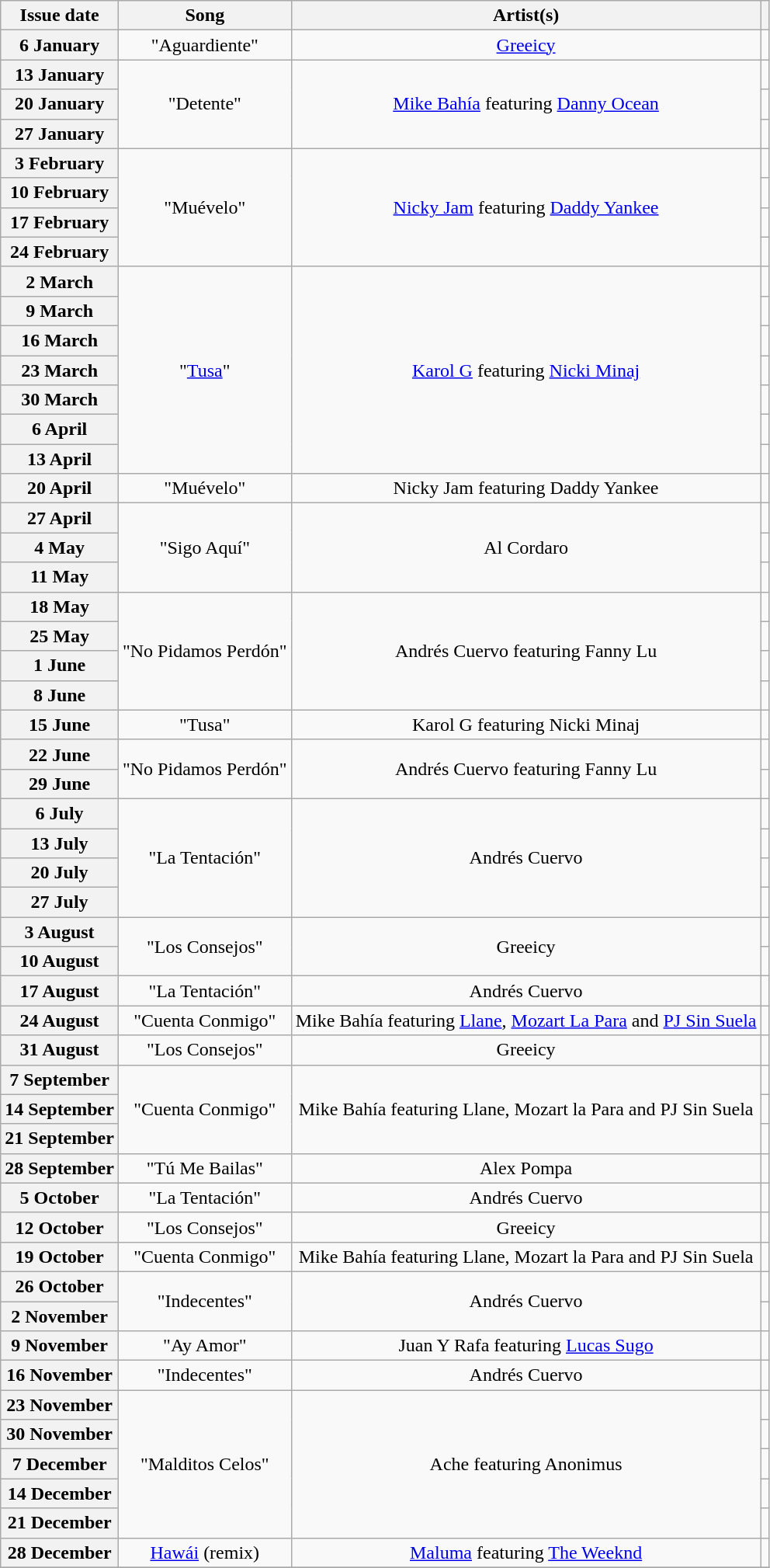<table class="wikitable plainrowheaders" style="text-align: center">
<tr>
<th scope="col">Issue date</th>
<th scope="col">Song</th>
<th scope="col">Artist(s)</th>
<th scope="col"></th>
</tr>
<tr>
<th scope="row">6 January</th>
<td>"Aguardiente"</td>
<td><a href='#'>Greeicy</a></td>
<td></td>
</tr>
<tr>
<th scope="row">13 January</th>
<td rowspan="3">"Detente"</td>
<td rowspan="3"><a href='#'>Mike Bahía</a> featuring <a href='#'>Danny Ocean</a></td>
<td></td>
</tr>
<tr>
<th scope="row">20 January</th>
<td></td>
</tr>
<tr>
<th scope="row">27 January</th>
<td></td>
</tr>
<tr>
<th scope="row">3 February</th>
<td rowspan="4">"Muévelo"</td>
<td rowspan="4"><a href='#'>Nicky Jam</a> featuring <a href='#'>Daddy Yankee</a></td>
<td></td>
</tr>
<tr>
<th scope="row">10 February</th>
<td></td>
</tr>
<tr>
<th scope="row">17 February</th>
<td></td>
</tr>
<tr>
<th scope="row">24 February</th>
<td></td>
</tr>
<tr>
<th scope="row">2 March</th>
<td rowspan="7">"<a href='#'>Tusa</a>"</td>
<td rowspan="7"><a href='#'>Karol G</a> featuring <a href='#'>Nicki Minaj</a></td>
<td></td>
</tr>
<tr>
<th scope="row">9 March</th>
<td></td>
</tr>
<tr>
<th scope="row">16 March</th>
<td></td>
</tr>
<tr>
<th scope="row">23 March</th>
<td></td>
</tr>
<tr>
<th scope="row">30 March</th>
<td></td>
</tr>
<tr>
<th scope="row">6 April</th>
<td></td>
</tr>
<tr>
<th scope="row">13 April</th>
<td></td>
</tr>
<tr>
<th scope="row">20 April</th>
<td>"Muévelo"</td>
<td>Nicky Jam featuring Daddy Yankee</td>
<td></td>
</tr>
<tr>
<th scope="row">27 April</th>
<td rowspan="3">"Sigo Aquí"</td>
<td rowspan="3">Al Cordaro</td>
<td></td>
</tr>
<tr>
<th scope="row">4 May</th>
<td></td>
</tr>
<tr>
<th scope="row">11 May</th>
<td></td>
</tr>
<tr>
<th scope="row">18 May</th>
<td rowspan="4">"No Pidamos Perdón"</td>
<td rowspan="4">Andrés Cuervo featuring Fanny Lu</td>
<td></td>
</tr>
<tr>
<th scope="row">25 May</th>
<td></td>
</tr>
<tr>
<th scope="row">1 June</th>
<td></td>
</tr>
<tr>
<th scope="row">8 June</th>
<td></td>
</tr>
<tr>
<th scope="row">15 June</th>
<td>"Tusa"</td>
<td>Karol G featuring Nicki Minaj</td>
<td></td>
</tr>
<tr>
<th scope="row">22 June</th>
<td rowspan="2">"No Pidamos Perdón"</td>
<td rowspan="2">Andrés Cuervo featuring Fanny Lu</td>
<td></td>
</tr>
<tr>
<th scope="row">29 June</th>
<td></td>
</tr>
<tr>
<th scope="row">6 July</th>
<td rowspan="4">"La Tentación"</td>
<td rowspan="4">Andrés Cuervo</td>
<td></td>
</tr>
<tr>
<th scope="row">13 July</th>
<td></td>
</tr>
<tr>
<th scope="row">20 July</th>
<td></td>
</tr>
<tr>
<th scope="row">27 July</th>
<td></td>
</tr>
<tr>
<th scope="row">3 August</th>
<td rowspan="2">"Los Consejos"</td>
<td rowspan="2">Greeicy</td>
<td></td>
</tr>
<tr>
<th scope="row">10 August</th>
<td></td>
</tr>
<tr>
<th scope="row">17 August</th>
<td>"La Tentación"</td>
<td>Andrés Cuervo</td>
<td></td>
</tr>
<tr>
<th scope="row">24 August</th>
<td>"Cuenta Conmigo"</td>
<td>Mike Bahía featuring <a href='#'>Llane</a>, <a href='#'>Mozart La Para</a> and <a href='#'>PJ Sin Suela</a></td>
<td></td>
</tr>
<tr>
<th scope="row">31 August</th>
<td>"Los Consejos"</td>
<td>Greeicy</td>
<td></td>
</tr>
<tr>
<th scope="row">7 September</th>
<td rowspan="3">"Cuenta Conmigo"</td>
<td rowspan="3">Mike Bahía featuring Llane, Mozart la Para and PJ Sin Suela</td>
<td></td>
</tr>
<tr>
<th scope="row">14 September</th>
<td></td>
</tr>
<tr>
<th scope="row">21 September</th>
<td></td>
</tr>
<tr>
<th scope="row">28 September</th>
<td>"Tú Me Bailas"</td>
<td>Alex Pompa</td>
<td></td>
</tr>
<tr>
<th scope="row">5 October</th>
<td>"La Tentación"</td>
<td>Andrés Cuervo</td>
<td></td>
</tr>
<tr>
<th scope="row">12 October</th>
<td>"Los Consejos"</td>
<td>Greeicy</td>
<td></td>
</tr>
<tr>
<th scope="row">19 October</th>
<td>"Cuenta Conmigo"</td>
<td>Mike Bahía featuring Llane, Mozart la Para and PJ Sin Suela</td>
<td></td>
</tr>
<tr>
<th scope="row">26 October</th>
<td rowspan="2">"Indecentes"</td>
<td rowspan="2">Andrés Cuervo</td>
<td></td>
</tr>
<tr>
<th scope="row">2 November</th>
<td></td>
</tr>
<tr>
<th scope="row">9 November</th>
<td>"Ay Amor"</td>
<td>Juan Y Rafa featuring <a href='#'>Lucas Sugo</a></td>
<td></td>
</tr>
<tr>
<th scope="row">16 November</th>
<td>"Indecentes"</td>
<td>Andrés Cuervo</td>
<td></td>
</tr>
<tr>
<th scope="row">23 November</th>
<td rowspan="5">"Malditos Celos"</td>
<td rowspan="5">Ache featuring Anonimus</td>
<td></td>
</tr>
<tr>
<th scope="row">30 November</th>
<td></td>
</tr>
<tr>
<th scope="row">7 December</th>
<td></td>
</tr>
<tr>
<th scope="row">14 December</th>
<td></td>
</tr>
<tr>
<th scope="row">21 December</th>
<td></td>
</tr>
<tr>
<th scope="row">28 December</th>
<td><a href='#'>Hawái</a> (remix)</td>
<td><a href='#'>Maluma</a> featuring <a href='#'>The Weeknd</a></td>
<td></td>
</tr>
<tr>
</tr>
</table>
